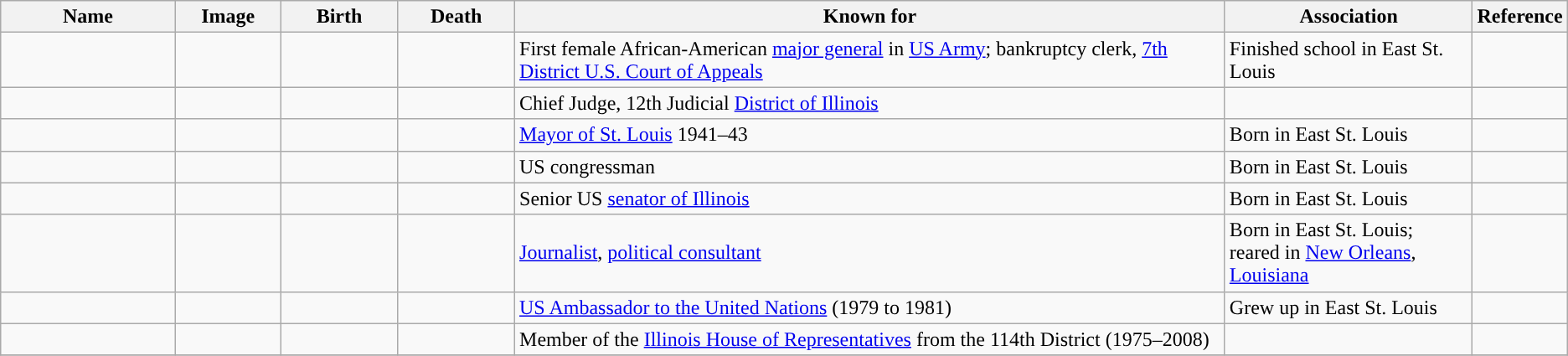<table class="wikitable sortable">
<tr>
<th scope="col" width="140">Name</th>
<th scope="col" width="80" class="unsortable">Image</th>
<th scope="col" width="90">Birth</th>
<th scope="col" width="90">Death</th>
<th scope="col" width="600" class="unsortable">Known for</th>
<th scope="col" width="200" class="unsortable">Association</th>
<th scope="col" width="30" class="unsortable">Reference</th>
</tr>
<tr>
<td></td>
<td></td>
<td align=right></td>
<td align=right></td>
<td>First female African-American <a href='#'>major general</a> in <a href='#'>US Army</a>; bankruptcy clerk, <a href='#'>7th District U.S. Court of Appeals</a></td>
<td>Finished school in East St. Louis</td>
<td align="center"></td>
</tr>
<tr>
<td></td>
<td></td>
<td align=right></td>
<td align=right></td>
<td>Chief Judge, 12th Judicial <a href='#'>District of Illinois</a></td>
<td></td>
<td align="center"></td>
</tr>
<tr>
<td></td>
<td></td>
<td align=right></td>
<td align=right></td>
<td><a href='#'>Mayor of St. Louis</a> 1941–43</td>
<td>Born in East St. Louis</td>
<td align="center"></td>
</tr>
<tr>
<td></td>
<td></td>
<td align=right></td>
<td align=right></td>
<td>US congressman</td>
<td>Born in East St. Louis</td>
<td align="center"></td>
</tr>
<tr>
<td></td>
<td></td>
<td align=right></td>
<td align=right></td>
<td>Senior US <a href='#'>senator of Illinois</a></td>
<td>Born in East St. Louis</td>
<td align="center"></td>
</tr>
<tr>
<td></td>
<td></td>
<td align-right></td>
<td align_right></td>
<td><a href='#'>Journalist</a>, <a href='#'>political consultant</a></td>
<td>Born in East St. Louis; reared in <a href='#'>New Orleans</a>, <a href='#'>Louisiana</a></td>
<td align="center"></td>
</tr>
<tr>
<td></td>
<td></td>
<td align=right></td>
<td align=right></td>
<td><a href='#'>US Ambassador to the United Nations</a> (1979 to 1981)</td>
<td>Grew up in East St. Louis</td>
<td align="center"></td>
</tr>
<tr>
<td></td>
<td></td>
<td align=right></td>
<td align=right></td>
<td>Member of the <a href='#'>Illinois House of Representatives</a> from the 114th District (1975–2008)</td>
<td></td>
<td align="center"></td>
</tr>
<tr>
</tr>
</table>
